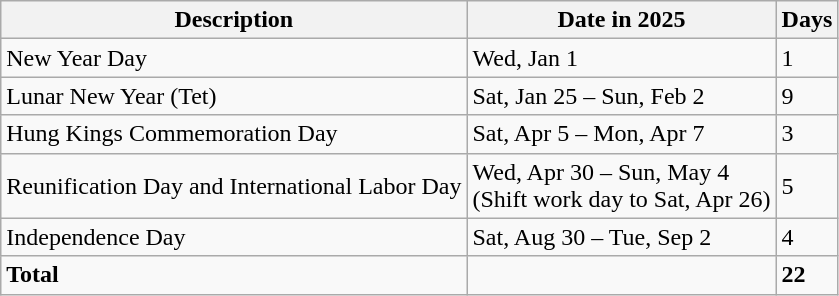<table class="wikitable">
<tr>
<th>Description</th>
<th>Date in 2025</th>
<th>Days</th>
</tr>
<tr>
<td>New Year Day</td>
<td>Wed, Jan 1</td>
<td>1</td>
</tr>
<tr>
<td>Lunar New Year (Tet)</td>
<td>Sat, Jan 25 – Sun, Feb 2</td>
<td>9</td>
</tr>
<tr>
<td>Hung Kings Commemoration Day</td>
<td>Sat, Apr 5 – Mon, Apr 7</td>
<td>3</td>
</tr>
<tr>
<td>Reunification Day and International Labor Day</td>
<td>Wed, Apr 30 – Sun, May 4<br>(Shift work day to Sat, Apr 26)</td>
<td>5</td>
</tr>
<tr>
<td>Independence Day</td>
<td>Sat, Aug 30 – Tue, Sep 2</td>
<td>4</td>
</tr>
<tr>
<td><strong>Total</strong></td>
<td></td>
<td><strong>22</strong></td>
</tr>
</table>
